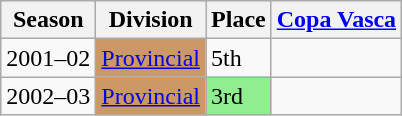<table class="wikitable">
<tr style="background:#f0f6fa;">
<th>Season</th>
<th>Division</th>
<th>Place</th>
<th><a href='#'>Copa Vasca</a></th>
</tr>
<tr>
<td>2001–02</td>
<td bgcolor=#CC9966><a href='#'>Provincial</a></td>
<td>5th</td>
<td></td>
</tr>
<tr>
<td>2002–03</td>
<td bgcolor=#CC9966><a href='#'>Provincial</a></td>
<td bgcolor=lightgreen>3rd</td>
<td></td>
</tr>
</table>
